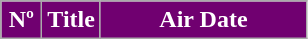<table class="wikitable"style="background:#FFFFFF;">
<tr style="color:#FFFFFF">
<th style="background:#700070; width:20px">Nº</th>
<th style="background:#700070;">Title</th>
<th style="background:#700070; width:130px">Air Date<br>


</th>
</tr>
</table>
